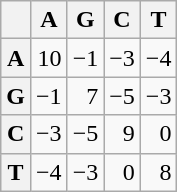<table class="wikitable">
<tr>
<th scope="col"></th>
<th scope="col">A</th>
<th scope="col">G</th>
<th scope="col">C</th>
<th scope="col">T</th>
</tr>
<tr style="text-align: right;">
<th scope="row">A</th>
<td>10</td>
<td>−1</td>
<td>−3</td>
<td>−4</td>
</tr>
<tr style="text-align: right;">
<th scope="row">G</th>
<td>−1</td>
<td>7</td>
<td>−5</td>
<td>−3</td>
</tr>
<tr style="text-align: right;">
<th scope="row">C</th>
<td>−3</td>
<td>−5</td>
<td>9</td>
<td>0</td>
</tr>
<tr style="text-align: right;">
<th scope="row">T</th>
<td>−4</td>
<td>−3</td>
<td>0</td>
<td>8</td>
</tr>
</table>
